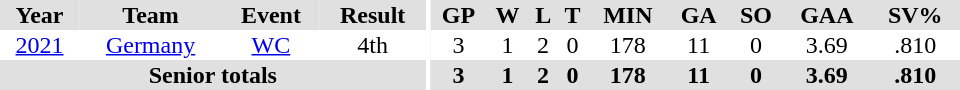<table border="0" cellpadding="1" cellspacing="0" ID="Table3" style="text-align:center; width:40em">
<tr ALIGN="center" bgcolor="#e0e0e0">
<th>Year</th>
<th>Team</th>
<th>Event</th>
<th>Result</th>
<th rowspan="99" bgcolor="#ffffff"></th>
<th>GP</th>
<th>W</th>
<th>L</th>
<th>T</th>
<th>MIN</th>
<th>GA</th>
<th>SO</th>
<th>GAA</th>
<th>SV%</th>
</tr>
<tr>
<td><a href='#'>2021</a></td>
<td><a href='#'>Germany</a></td>
<td><a href='#'>WC</a></td>
<td>4th</td>
<td>3</td>
<td>1</td>
<td>2</td>
<td>0</td>
<td>178</td>
<td>11</td>
<td>0</td>
<td>3.69</td>
<td>.810</td>
</tr>
<tr ALIGN="center" bgcolor="#e0e0e0">
<th colspan=4>Senior totals</th>
<th>3</th>
<th>1</th>
<th>2</th>
<th>0</th>
<th>178</th>
<th>11</th>
<th>0</th>
<th>3.69</th>
<th>.810</th>
</tr>
</table>
